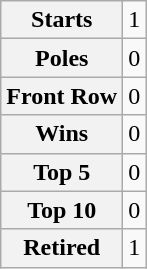<table class="wikitable" style="text-align:center">
<tr>
<th>Starts</th>
<td>1</td>
</tr>
<tr>
<th>Poles</th>
<td>0</td>
</tr>
<tr>
<th>Front Row</th>
<td>0</td>
</tr>
<tr>
<th>Wins</th>
<td>0</td>
</tr>
<tr>
<th>Top 5</th>
<td>0</td>
</tr>
<tr>
<th>Top 10</th>
<td>0</td>
</tr>
<tr>
<th>Retired</th>
<td>1</td>
</tr>
</table>
